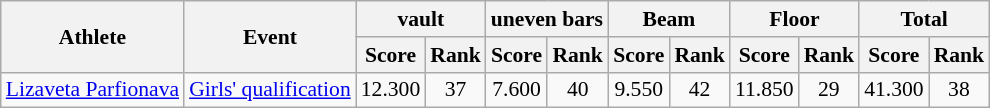<table class="wikitable" border="1" style="font-size:90%">
<tr>
<th rowspan=2>Athlete</th>
<th rowspan=2>Event</th>
<th colspan=2>vault</th>
<th colspan=2>uneven bars</th>
<th colspan=2>Beam</th>
<th colspan=2>Floor</th>
<th colspan=2>Total</th>
</tr>
<tr>
<th>Score</th>
<th>Rank</th>
<th>Score</th>
<th>Rank</th>
<th>Score</th>
<th>Rank</th>
<th>Score</th>
<th>Rank</th>
<th>Score</th>
<th>Rank</th>
</tr>
<tr>
<td><a href='#'>Lizaveta Parfionava</a></td>
<td><a href='#'>Girls' qualification</a></td>
<td align=center>12.300</td>
<td align=center>37</td>
<td align=center>7.600</td>
<td align=center>40</td>
<td align=center>9.550</td>
<td align=center>42</td>
<td align=center>11.850</td>
<td align=center>29</td>
<td align=center>41.300</td>
<td align=center>38</td>
</tr>
</table>
